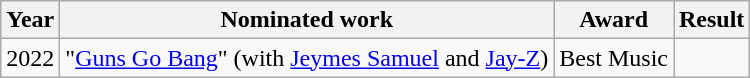<table class="wikitable">
<tr>
<th>Year</th>
<th>Nominated work</th>
<th>Award</th>
<th>Result</th>
</tr>
<tr>
<td>2022</td>
<td>"<a href='#'>Guns Go Bang</a>" (with <a href='#'>Jeymes Samuel</a> and <a href='#'>Jay-Z</a>)</td>
<td>Best Music</td>
<td></td>
</tr>
</table>
